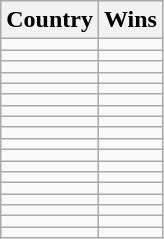<table class="wikitable sortable" style="border-collapse:collapse">
<tr>
<th>Country</th>
<th>Wins</th>
</tr>
<tr>
<td></td>
<td align="center"></td>
</tr>
<tr>
<td></td>
<td align="center"></td>
</tr>
<tr>
<td></td>
<td align="center"></td>
</tr>
<tr>
<td></td>
<td align="center"></td>
</tr>
<tr>
<td></td>
<td align="center"></td>
</tr>
<tr>
<td></td>
<td align="center"></td>
</tr>
<tr>
<td></td>
<td align="center"></td>
</tr>
<tr>
<td></td>
<td align="center"></td>
</tr>
<tr>
<td></td>
<td align="center"></td>
</tr>
<tr>
<td></td>
<td align="center"></td>
</tr>
<tr>
<td></td>
<td align="center"></td>
</tr>
<tr>
<td></td>
<td align="center"></td>
</tr>
<tr>
<td></td>
<td align="center"></td>
</tr>
<tr>
<td></td>
<td align="center"></td>
</tr>
<tr>
<td></td>
<td align="center"></td>
</tr>
<tr>
<td></td>
<td align="center"></td>
</tr>
<tr>
<td></td>
<td align="center"></td>
</tr>
<tr>
<td></td>
<td align="center"></td>
</tr>
</table>
